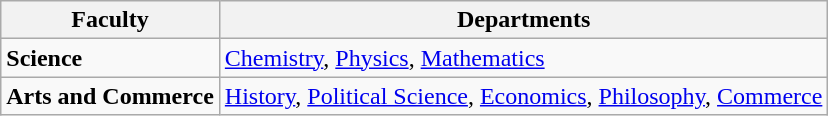<table class="wikitable sortable">
<tr>
<th>Faculty</th>
<th>Departments</th>
</tr>
<tr>
<td><strong>Science</strong></td>
<td><a href='#'>Chemistry</a>, <a href='#'>Physics</a>, <a href='#'>Mathematics</a></td>
</tr>
<tr>
<td><strong>Arts and Commerce</strong></td>
<td><a href='#'>History</a>, <a href='#'>Political Science</a>, <a href='#'>Economics</a>, <a href='#'>Philosophy</a>, <a href='#'>Commerce</a></td>
</tr>
</table>
